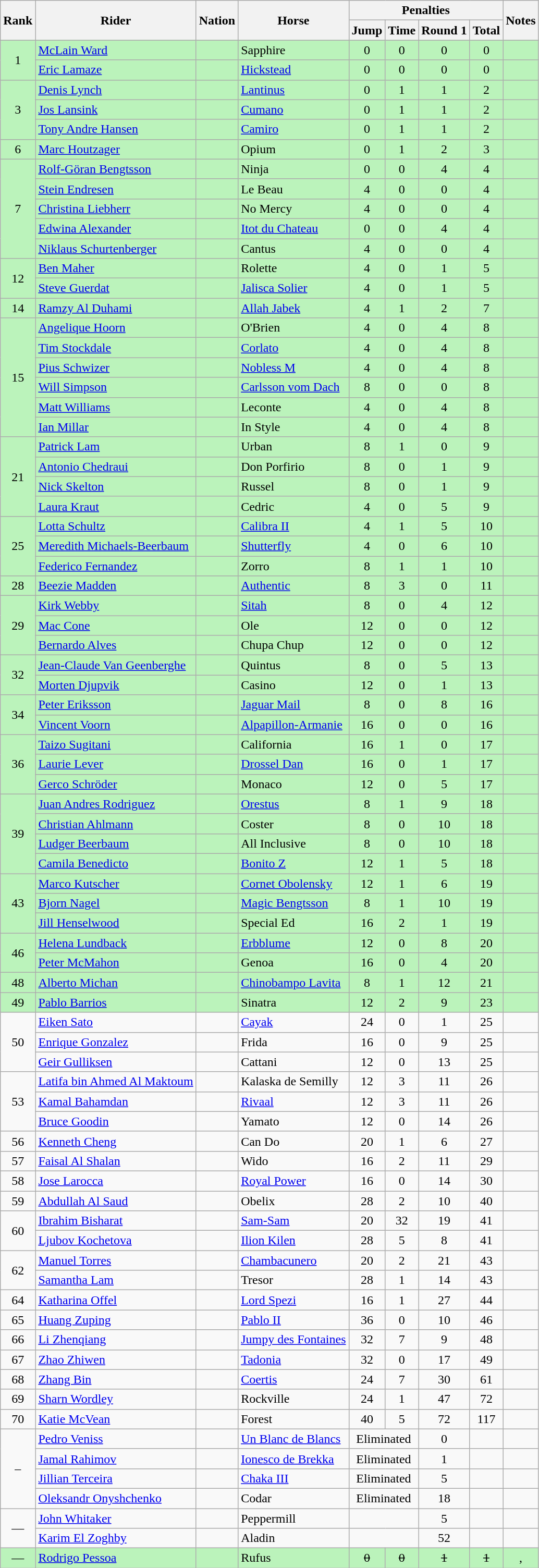<table class="wikitable sortable" style="text-align:center">
<tr>
<th rowspan="2">Rank</th>
<th rowspan="2">Rider</th>
<th rowspan="2">Nation</th>
<th rowspan="2">Horse</th>
<th colspan="4">Penalties</th>
<th rowspan=2>Notes</th>
</tr>
<tr>
<th>Jump</th>
<th>Time</th>
<th>Round 1</th>
<th>Total</th>
</tr>
<tr bgcolor=bbf3bb>
<td rowspan="2">1</td>
<td align=left><a href='#'>McLain Ward</a></td>
<td align=left></td>
<td align=left>Sapphire</td>
<td>0</td>
<td>0</td>
<td>0</td>
<td>0</td>
<td></td>
</tr>
<tr bgcolor=bbf3bb>
<td align=left><a href='#'>Eric Lamaze</a></td>
<td align=left></td>
<td align=left><a href='#'>Hickstead</a></td>
<td>0</td>
<td>0</td>
<td>0</td>
<td>0</td>
<td></td>
</tr>
<tr bgcolor=bbf3bb>
<td rowspan="3">3</td>
<td align=left><a href='#'>Denis Lynch</a></td>
<td align=left></td>
<td align=left><a href='#'>Lantinus</a></td>
<td>0</td>
<td>1</td>
<td>1</td>
<td>2</td>
<td></td>
</tr>
<tr bgcolor=bbf3bb>
<td align=left><a href='#'>Jos Lansink</a></td>
<td align=left></td>
<td align=left><a href='#'>Cumano</a></td>
<td>0</td>
<td>1</td>
<td>1</td>
<td>2</td>
<td></td>
</tr>
<tr bgcolor=bbf3bb>
<td align=left><a href='#'>Tony Andre Hansen</a></td>
<td align=left></td>
<td align=left><a href='#'>Camiro</a></td>
<td>0</td>
<td>1</td>
<td>1</td>
<td>2</td>
<td></td>
</tr>
<tr bgcolor=bbf3bb>
<td>6</td>
<td align=left><a href='#'>Marc Houtzager</a></td>
<td align=left></td>
<td align=left>Opium</td>
<td>0</td>
<td>1</td>
<td>2</td>
<td>3</td>
<td></td>
</tr>
<tr bgcolor=bbf3bb>
<td rowspan="5">7</td>
<td align=left><a href='#'>Rolf-Göran Bengtsson</a></td>
<td align=left></td>
<td align=left>Ninja</td>
<td>0</td>
<td>0</td>
<td>4</td>
<td>4</td>
<td></td>
</tr>
<tr bgcolor=bbf3bb>
<td align=left><a href='#'>Stein Endresen</a></td>
<td align=left></td>
<td align=left>Le Beau</td>
<td>4</td>
<td>0</td>
<td>0</td>
<td>4</td>
<td></td>
</tr>
<tr bgcolor=bbf3bb>
<td align=left><a href='#'>Christina Liebherr</a></td>
<td align=left></td>
<td align=left>No Mercy</td>
<td>4</td>
<td>0</td>
<td>0</td>
<td>4</td>
<td></td>
</tr>
<tr bgcolor=bbf3bb>
<td align=left><a href='#'>Edwina Alexander</a></td>
<td align=left></td>
<td align=left><a href='#'>Itot du Chateau</a></td>
<td>0</td>
<td>0</td>
<td>4</td>
<td>4</td>
<td></td>
</tr>
<tr bgcolor=bbf3bb>
<td align=left><a href='#'>Niklaus Schurtenberger</a></td>
<td align=left></td>
<td align=left>Cantus</td>
<td>4</td>
<td>0</td>
<td>0</td>
<td>4</td>
<td></td>
</tr>
<tr bgcolor=bbf3bb>
<td rowspan="2">12</td>
<td align=left><a href='#'>Ben Maher</a></td>
<td align=left></td>
<td align=left>Rolette</td>
<td>4</td>
<td>0</td>
<td>1</td>
<td>5</td>
<td></td>
</tr>
<tr bgcolor=bbf3bb>
<td align=left><a href='#'>Steve Guerdat</a></td>
<td align=left></td>
<td align=left><a href='#'>Jalisca Solier</a></td>
<td>4</td>
<td>0</td>
<td>1</td>
<td>5</td>
<td></td>
</tr>
<tr bgcolor=bbf3bb>
<td>14</td>
<td align=left><a href='#'>Ramzy Al Duhami</a></td>
<td align=left></td>
<td align=left><a href='#'>Allah Jabek</a></td>
<td>4</td>
<td>1</td>
<td>2</td>
<td>7</td>
<td></td>
</tr>
<tr bgcolor=bbf3bb>
<td rowspan="6">15</td>
<td align=left><a href='#'>Angelique Hoorn</a></td>
<td align=left></td>
<td align=left>O'Brien</td>
<td>4</td>
<td>0</td>
<td>4</td>
<td>8</td>
<td></td>
</tr>
<tr bgcolor=bbf3bb>
<td align=left><a href='#'>Tim Stockdale</a></td>
<td align=left></td>
<td align=left><a href='#'>Corlato</a></td>
<td>4</td>
<td>0</td>
<td>4</td>
<td>8</td>
<td></td>
</tr>
<tr bgcolor=bbf3bb>
<td align=left><a href='#'>Pius Schwizer</a></td>
<td align=left></td>
<td align=left><a href='#'>Nobless M</a></td>
<td>4</td>
<td>0</td>
<td>4</td>
<td>8</td>
<td></td>
</tr>
<tr bgcolor=bbf3bb>
<td align=left><a href='#'>Will Simpson</a></td>
<td align=left></td>
<td align=left><a href='#'>Carlsson vom Dach</a></td>
<td>8</td>
<td>0</td>
<td>0</td>
<td>8</td>
<td></td>
</tr>
<tr bgcolor=bbf3bb>
<td align=left><a href='#'>Matt Williams</a></td>
<td align=left></td>
<td align=left>Leconte</td>
<td>4</td>
<td>0</td>
<td>4</td>
<td>8</td>
<td></td>
</tr>
<tr bgcolor=bbf3bb>
<td align=left><a href='#'>Ian Millar</a></td>
<td align=left></td>
<td align=left>In Style</td>
<td>4</td>
<td>0</td>
<td>4</td>
<td>8</td>
<td></td>
</tr>
<tr bgcolor=bbf3bb>
<td rowspan="4">21</td>
<td align=left><a href='#'>Patrick Lam</a></td>
<td align=left></td>
<td align=left>Urban</td>
<td>8</td>
<td>1</td>
<td>0</td>
<td>9</td>
<td></td>
</tr>
<tr bgcolor=bbf3bb>
<td align=left><a href='#'>Antonio Chedraui</a></td>
<td align=left></td>
<td align=left>Don Porfirio</td>
<td>8</td>
<td>0</td>
<td>1</td>
<td>9</td>
<td></td>
</tr>
<tr bgcolor=bbf3bb>
<td align=left><a href='#'>Nick Skelton</a></td>
<td align=left></td>
<td align=left>Russel</td>
<td>8</td>
<td>0</td>
<td>1</td>
<td>9</td>
<td></td>
</tr>
<tr bgcolor=bbf3bb>
<td align=left><a href='#'>Laura Kraut</a></td>
<td align=left></td>
<td align=left>Cedric</td>
<td>4</td>
<td>0</td>
<td>5</td>
<td>9</td>
<td></td>
</tr>
<tr bgcolor=bbf3bb>
<td rowspan="3">25</td>
<td align=left><a href='#'>Lotta Schultz</a></td>
<td align=left></td>
<td align=left><a href='#'>Calibra II</a></td>
<td>4</td>
<td>1</td>
<td>5</td>
<td>10</td>
<td></td>
</tr>
<tr bgcolor=bbf3bb>
<td align=left><a href='#'>Meredith Michaels-Beerbaum</a></td>
<td align=left></td>
<td align=left><a href='#'>Shutterfly</a></td>
<td>4</td>
<td>0</td>
<td>6</td>
<td>10</td>
<td></td>
</tr>
<tr bgcolor=bbf3bb>
<td align=left><a href='#'>Federico Fernandez</a></td>
<td align=left></td>
<td align=left>Zorro</td>
<td>8</td>
<td>1</td>
<td>1</td>
<td>10</td>
<td></td>
</tr>
<tr bgcolor=bbf3bb>
<td>28</td>
<td align=left><a href='#'>Beezie Madden</a></td>
<td align=left></td>
<td align=left><a href='#'>Authentic</a></td>
<td>8</td>
<td>3</td>
<td>0</td>
<td>11</td>
<td></td>
</tr>
<tr bgcolor=bbf3bb>
<td rowspan="3">29</td>
<td align=left><a href='#'>Kirk Webby</a></td>
<td align=left></td>
<td align=left><a href='#'>Sitah</a></td>
<td>8</td>
<td>0</td>
<td>4</td>
<td>12</td>
<td></td>
</tr>
<tr bgcolor=bbf3bb>
<td align=left><a href='#'>Mac Cone</a></td>
<td align=left></td>
<td align=left>Ole</td>
<td>12</td>
<td>0</td>
<td>0</td>
<td>12</td>
<td></td>
</tr>
<tr bgcolor=bbf3bb>
<td align=left><a href='#'>Bernardo Alves</a></td>
<td align=left></td>
<td align=left>Chupa Chup</td>
<td>12</td>
<td>0</td>
<td>0</td>
<td>12</td>
<td></td>
</tr>
<tr bgcolor=bbf3bb>
<td rowspan="2">32</td>
<td align=left><a href='#'>Jean-Claude Van Geenberghe</a></td>
<td align=left></td>
<td align=left>Quintus</td>
<td>8</td>
<td>0</td>
<td>5</td>
<td>13</td>
<td></td>
</tr>
<tr bgcolor=bbf3bb>
<td align=left><a href='#'>Morten Djupvik</a></td>
<td align=left></td>
<td align=left>Casino</td>
<td>12</td>
<td>0</td>
<td>1</td>
<td>13</td>
<td></td>
</tr>
<tr bgcolor=bbf3bb>
<td rowspan="2">34</td>
<td align=left><a href='#'>Peter Eriksson</a></td>
<td align=left></td>
<td align=left><a href='#'>Jaguar Mail</a></td>
<td>8</td>
<td>0</td>
<td>8</td>
<td>16</td>
<td></td>
</tr>
<tr bgcolor=bbf3bb>
<td align=left><a href='#'>Vincent Voorn</a></td>
<td align=left></td>
<td align=left><a href='#'>Alpapillon-Armanie</a></td>
<td>16</td>
<td>0</td>
<td>0</td>
<td>16</td>
<td></td>
</tr>
<tr bgcolor=bbf3bb>
<td rowspan="3">36</td>
<td align=left><a href='#'>Taizo Sugitani</a></td>
<td align=left></td>
<td align=left>California</td>
<td>16</td>
<td>1</td>
<td>0</td>
<td>17</td>
<td></td>
</tr>
<tr bgcolor=bbf3bb>
<td align=left><a href='#'>Laurie Lever</a></td>
<td align=left></td>
<td align=left><a href='#'>Drossel Dan</a></td>
<td>16</td>
<td>0</td>
<td>1</td>
<td>17</td>
<td></td>
</tr>
<tr bgcolor=bbf3bb>
<td align=left><a href='#'>Gerco Schröder</a></td>
<td align=left></td>
<td align=left>Monaco</td>
<td>12</td>
<td>0</td>
<td>5</td>
<td>17</td>
<td></td>
</tr>
<tr bgcolor=bbf3bb>
<td rowspan="4">39</td>
<td align=left><a href='#'>Juan Andres Rodriguez</a></td>
<td align=left></td>
<td align=left><a href='#'>Orestus</a></td>
<td>8</td>
<td>1</td>
<td>9</td>
<td>18</td>
<td></td>
</tr>
<tr bgcolor=bbf3bb>
<td align=left><a href='#'>Christian Ahlmann</a></td>
<td align=left></td>
<td align=left>Coster</td>
<td>8</td>
<td>0</td>
<td>10</td>
<td>18</td>
<td></td>
</tr>
<tr bgcolor=bbf3bb>
<td align=left><a href='#'>Ludger Beerbaum</a></td>
<td align=left></td>
<td align=left>All Inclusive</td>
<td>8</td>
<td>0</td>
<td>10</td>
<td>18</td>
<td></td>
</tr>
<tr bgcolor=bbf3bb>
<td align=left><a href='#'>Camila Benedicto</a></td>
<td align=left></td>
<td align=left><a href='#'>Bonito Z</a></td>
<td>12</td>
<td>1</td>
<td>5</td>
<td>18</td>
<td></td>
</tr>
<tr bgcolor=bbf3bb>
<td rowspan="3">43</td>
<td align=left><a href='#'>Marco Kutscher</a></td>
<td align=left></td>
<td align=left><a href='#'>Cornet Obolensky</a></td>
<td>12</td>
<td>1</td>
<td>6</td>
<td>19</td>
<td></td>
</tr>
<tr bgcolor=bbf3bb>
<td align=left><a href='#'>Bjorn Nagel</a></td>
<td align=left></td>
<td align=left><a href='#'>Magic Bengtsson</a></td>
<td>8</td>
<td>1</td>
<td>10</td>
<td>19</td>
<td></td>
</tr>
<tr bgcolor=bbf3bb>
<td align=left><a href='#'>Jill Henselwood</a></td>
<td align=left></td>
<td align=left>Special Ed</td>
<td>16</td>
<td>2</td>
<td>1</td>
<td>19</td>
<td></td>
</tr>
<tr bgcolor=bbf3bb>
<td rowspan="2">46</td>
<td align=left><a href='#'>Helena Lundback</a></td>
<td align=left></td>
<td align=left><a href='#'>Erbblume</a></td>
<td>12</td>
<td>0</td>
<td>8</td>
<td>20</td>
<td></td>
</tr>
<tr bgcolor=bbf3bb>
<td align=left><a href='#'>Peter McMahon</a></td>
<td align=left></td>
<td align=left>Genoa</td>
<td>16</td>
<td>0</td>
<td>4</td>
<td>20</td>
<td></td>
</tr>
<tr bgcolor=bbf3bb>
<td>48</td>
<td align=left><a href='#'>Alberto Michan</a></td>
<td align=left></td>
<td align=left><a href='#'>Chinobampo Lavita</a></td>
<td>8</td>
<td>1</td>
<td>12</td>
<td>21</td>
<td></td>
</tr>
<tr bgcolor=bbf3bb>
<td>49</td>
<td align=left><a href='#'>Pablo Barrios</a></td>
<td align=left></td>
<td align=left>Sinatra</td>
<td>12</td>
<td>2</td>
<td>9</td>
<td>23</td>
<td></td>
</tr>
<tr>
<td rowspan="3">50</td>
<td align=left><a href='#'>Eiken Sato</a></td>
<td align=left></td>
<td align=left><a href='#'>Cayak</a></td>
<td>24</td>
<td>0</td>
<td>1</td>
<td>25</td>
<td></td>
</tr>
<tr>
<td align=left><a href='#'>Enrique Gonzalez</a></td>
<td align=left></td>
<td align=left>Frida</td>
<td>16</td>
<td>0</td>
<td>9</td>
<td>25</td>
<td></td>
</tr>
<tr>
<td align=left><a href='#'>Geir Gulliksen</a></td>
<td align=left></td>
<td align=left>Cattani</td>
<td>12</td>
<td>0</td>
<td>13</td>
<td>25</td>
<td></td>
</tr>
<tr>
<td rowspan="3">53</td>
<td align=left><a href='#'>Latifa bin Ahmed Al Maktoum</a></td>
<td align=left></td>
<td align=left>Kalaska de Semilly</td>
<td>12</td>
<td>3</td>
<td>11</td>
<td>26</td>
<td></td>
</tr>
<tr>
<td align=left><a href='#'>Kamal Bahamdan</a></td>
<td align=left></td>
<td align=left><a href='#'>Rivaal</a></td>
<td>12</td>
<td>3</td>
<td>11</td>
<td>26</td>
<td></td>
</tr>
<tr>
<td align=left><a href='#'>Bruce Goodin</a></td>
<td align=left></td>
<td align=left>Yamato</td>
<td>12</td>
<td>0</td>
<td>14</td>
<td>26</td>
<td></td>
</tr>
<tr>
<td>56</td>
<td align=left><a href='#'>Kenneth Cheng</a></td>
<td align=left></td>
<td align=left>Can Do</td>
<td>20</td>
<td>1</td>
<td>6</td>
<td>27</td>
<td></td>
</tr>
<tr>
<td>57</td>
<td align=left><a href='#'>Faisal Al Shalan</a></td>
<td align=left></td>
<td align=left>Wido</td>
<td>16</td>
<td>2</td>
<td>11</td>
<td>29</td>
<td></td>
</tr>
<tr>
<td>58</td>
<td align=left><a href='#'>Jose Larocca</a></td>
<td align=left></td>
<td align=left><a href='#'>Royal Power</a></td>
<td>16</td>
<td>0</td>
<td>14</td>
<td>30</td>
<td></td>
</tr>
<tr>
<td>59</td>
<td align=left><a href='#'>Abdullah Al Saud</a></td>
<td align=left></td>
<td align=left>Obelix</td>
<td>28</td>
<td>2</td>
<td>10</td>
<td>40</td>
<td></td>
</tr>
<tr>
<td rowspan="2">60</td>
<td align=left><a href='#'>Ibrahim Bisharat</a></td>
<td align=left></td>
<td align=left><a href='#'>Sam-Sam</a></td>
<td>20</td>
<td>32</td>
<td>19</td>
<td>41</td>
<td></td>
</tr>
<tr>
<td align=left><a href='#'>Ljubov Kochetova</a></td>
<td align=left></td>
<td align=left><a href='#'>Ilion Kilen</a></td>
<td>28</td>
<td>5</td>
<td>8</td>
<td>41</td>
<td></td>
</tr>
<tr>
<td rowspan="2">62</td>
<td align=left><a href='#'>Manuel Torres</a></td>
<td align=left></td>
<td align=left><a href='#'>Chambacunero</a></td>
<td>20</td>
<td>2</td>
<td>21</td>
<td>43</td>
<td></td>
</tr>
<tr>
<td align=left><a href='#'>Samantha Lam</a></td>
<td align=left></td>
<td align=left>Tresor</td>
<td>28</td>
<td>1</td>
<td>14</td>
<td>43</td>
<td></td>
</tr>
<tr>
<td>64</td>
<td align=left><a href='#'>Katharina Offel</a></td>
<td align=left></td>
<td align=left><a href='#'>Lord Spezi</a></td>
<td>16</td>
<td>1</td>
<td>27</td>
<td>44</td>
<td></td>
</tr>
<tr>
<td>65</td>
<td align=left><a href='#'>Huang Zuping</a></td>
<td align=left></td>
<td align=left><a href='#'>Pablo II</a></td>
<td>36</td>
<td>0</td>
<td>10</td>
<td>46</td>
<td></td>
</tr>
<tr>
<td>66</td>
<td align=left><a href='#'>Li Zhenqiang</a></td>
<td align=left></td>
<td align=left><a href='#'>Jumpy des Fontaines</a></td>
<td>32</td>
<td>7</td>
<td>9</td>
<td>48</td>
<td></td>
</tr>
<tr>
<td>67</td>
<td align=left><a href='#'>Zhao Zhiwen</a></td>
<td align=left></td>
<td align=left><a href='#'>Tadonia</a></td>
<td>32</td>
<td>0</td>
<td>17</td>
<td>49</td>
<td></td>
</tr>
<tr>
<td>68</td>
<td align=left><a href='#'>Zhang Bin</a></td>
<td align=left></td>
<td align=left><a href='#'>Coertis</a></td>
<td>24</td>
<td>7</td>
<td>30</td>
<td>61</td>
<td></td>
</tr>
<tr>
<td>69</td>
<td align=left><a href='#'>Sharn Wordley</a></td>
<td align=left></td>
<td align=left>Rockville</td>
<td>24</td>
<td>1</td>
<td>47</td>
<td>72</td>
<td></td>
</tr>
<tr>
<td>70</td>
<td align=left><a href='#'>Katie McVean</a></td>
<td align=left></td>
<td align=left>Forest</td>
<td>40</td>
<td>5</td>
<td>72</td>
<td>117</td>
<td></td>
</tr>
<tr>
<td rowspan=4 data-sort-value=71>–</td>
<td align=left><a href='#'>Pedro Veniss</a></td>
<td align=left></td>
<td align=left><a href='#'>Un Blanc de Blancs</a></td>
<td colspan=2 data-sort-value=99>Eliminated</td>
<td>0</td>
<td data-sort-value=999></td>
<td></td>
</tr>
<tr>
<td align=left><a href='#'>Jamal Rahimov</a></td>
<td align=left></td>
<td align=left><a href='#'>Ionesco de Brekka</a></td>
<td colspan=2 data-sort-value=99>Eliminated</td>
<td>1</td>
<td data-sort-value=999></td>
<td></td>
</tr>
<tr>
<td align=left><a href='#'>Jillian Terceira</a></td>
<td align=left></td>
<td align=left><a href='#'>Chaka III</a></td>
<td colspan=2 data-sort-value=99>Eliminated</td>
<td>5</td>
<td data-sort-value=999></td>
<td></td>
</tr>
<tr>
<td align=left><a href='#'>Oleksandr Onyshchenko</a></td>
<td align=left></td>
<td align=left>Codar</td>
<td colspan=2 data-sort-value=99>Eliminated</td>
<td>18</td>
<td data-sort-value=999></td>
<td></td>
</tr>
<tr>
<td rowspan=2 data-sort-value=75>—</td>
<td align=left><a href='#'>John Whitaker</a></td>
<td align=left></td>
<td align=left>Peppermill</td>
<td colspan=2 data-sort-value=99></td>
<td>5</td>
<td data-sort-value=999></td>
<td></td>
</tr>
<tr>
<td align=left><a href='#'>Karim El Zoghby</a></td>
<td align=left></td>
<td align=left>Aladin</td>
<td colspan=2 data-sort-value=99></td>
<td>52</td>
<td data-sort-value=999></td>
<td></td>
</tr>
<tr bgcolor=bbf3bb>
<td data-sort-value=77>—</td>
<td align=left><a href='#'>Rodrigo Pessoa</a></td>
<td align=left></td>
<td align=left>Rufus</td>
<td><s>0</s></td>
<td><s>0</s></td>
<td><s>1</s></td>
<td><s>1</s></td>
<td>, </td>
</tr>
</table>
